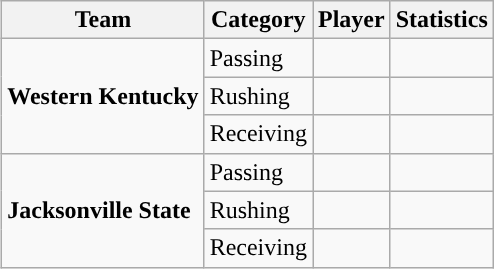<table class="wikitable" style="float: right;">
<tr>
<th>Team</th>
<th>Category</th>
<th>Player</th>
<th>Statistics</th>
</tr>
<tr>
<td rowspan=3><strong>Western Kentucky</strong></td>
<td>Passing</td>
<td></td>
<td></td>
</tr>
<tr>
<td>Rushing</td>
<td></td>
<td></td>
</tr>
<tr>
<td>Receiving</td>
<td></td>
<td></td>
</tr>
<tr>
<td rowspan=3><strong>Jacksonville State</strong></td>
<td>Passing</td>
<td></td>
<td></td>
</tr>
<tr>
<td>Rushing</td>
<td></td>
<td></td>
</tr>
<tr>
<td>Receiving</td>
<td></td>
<td></td>
</tr>
</table>
